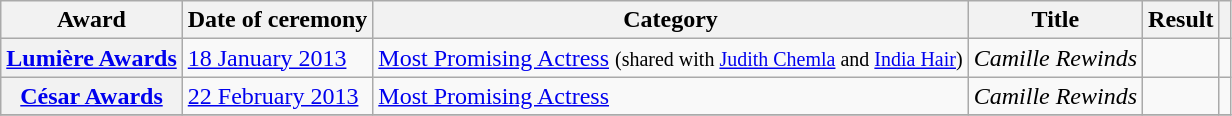<table class="wikitable plainrowheaders sortable">
<tr>
<th scope="col">Award</th>
<th scope="col">Date of ceremony</th>
<th scope="col">Category</th>
<th scope="col">Title</th>
<th scope="col">Result</th>
<th scope="col"></th>
</tr>
<tr>
<th scope="row"><a href='#'>Lumière Awards</a></th>
<td><a href='#'>18 January 2013</a></td>
<td><a href='#'>Most Promising Actress</a> <small>(shared with <a href='#'>Judith Chemla</a> and <a href='#'>India Hair</a>)</small></td>
<td><em>Camille Rewinds</em></td>
<td></td>
<td style="text-align:center;"></td>
</tr>
<tr>
<th scope="row"><a href='#'>César Awards</a></th>
<td><a href='#'>22 February 2013</a></td>
<td><a href='#'>Most Promising Actress</a></td>
<td><em>Camille Rewinds</em></td>
<td></td>
<td style="text-align:center;"></td>
</tr>
<tr>
</tr>
</table>
